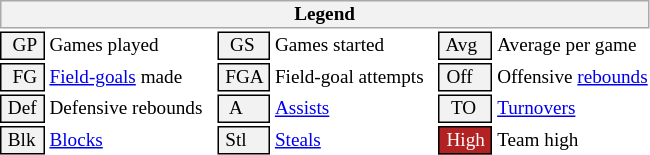<table class="toccolours" style="font-size: 80%; white-space: nowrap;">
<tr>
<th colspan="6" style="background-color: #F2F2F2; border: 1px solid #AAAAAA;">Legend</th>
</tr>
<tr>
<td style="background-color: #F2F2F2; border: 1px solid black;">  GP </td>
<td>Games played</td>
<td style="background-color: #F2F2F2; border: 1px solid black">  GS </td>
<td>Games started</td>
<td style="background-color: #F2F2F2; border: 1px solid black"> Avg </td>
<td>Average per game</td>
</tr>
<tr>
<td style="background-color: #F2F2F2; border: 1px solid black">  FG </td>
<td style="padding-right: 8px"><a href='#'>Field-goals</a> made</td>
<td style="background-color: #F2F2F2; border: 1px solid black"> FGA </td>
<td style="padding-right: 8px">Field-goal attempts</td>
<td style="background-color: #F2F2F2; border: 1px solid black;"> Off </td>
<td>Offensive <a href='#'>rebounds</a></td>
</tr>
<tr>
<td style="background-color: #F2F2F2; border: 1px solid black;"> Def </td>
<td style="padding-right: 8px">Defensive rebounds</td>
<td style="background-color: #F2F2F2; border: 1px solid black">  A </td>
<td style="padding-right: 8px"><a href='#'>Assists</a></td>
<td style="background-color: #F2F2F2; border: 1px solid black">  TO</td>
<td><a href='#'>Turnovers</a></td>
</tr>
<tr>
<td style="background-color: #F2F2F2; border: 1px solid black;"> Blk </td>
<td><a href='#'>Blocks</a></td>
<td style="background-color: #F2F2F2; border: 1px solid black"> Stl </td>
<td><a href='#'>Steals</a></td>
<td style="background:#B22222; color:#ffffff; border: 1px solid black"> High </td>
<td>Team high</td>
</tr>
<tr>
</tr>
</table>
